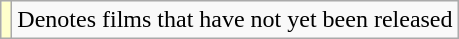<table class="wikitable">
<tr>
<td style="background:#FFFFCC;"></td>
<td>Denotes films that have not yet been released</td>
</tr>
</table>
